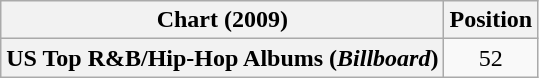<table class="wikitable plainrowheaders" style="text-align:center">
<tr>
<th scope="col">Chart (2009)</th>
<th scope="col">Position</th>
</tr>
<tr>
<th scope="row">US Top R&B/Hip-Hop Albums (<em>Billboard</em>)</th>
<td>52</td>
</tr>
</table>
